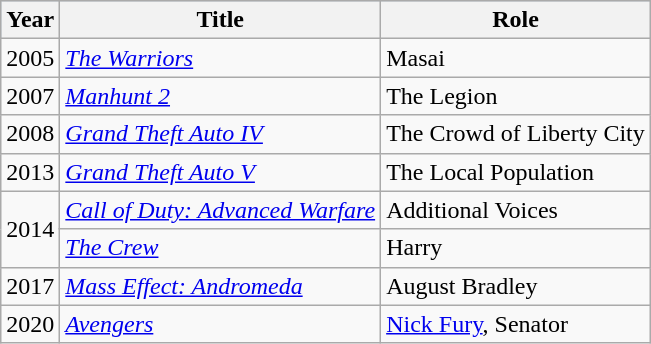<table class="wikitable">
<tr style="background:#b0c4de; text-align:center;">
<th>Year</th>
<th>Title</th>
<th>Role</th>
</tr>
<tr>
<td>2005</td>
<td><em><a href='#'>The Warriors</a></em></td>
<td>Masai</td>
</tr>
<tr>
<td>2007</td>
<td><em><a href='#'>Manhunt 2</a></em></td>
<td>The Legion</td>
</tr>
<tr>
<td>2008</td>
<td><em><a href='#'>Grand Theft Auto IV</a></em></td>
<td>The Crowd of Liberty City</td>
</tr>
<tr>
<td>2013</td>
<td><em><a href='#'>Grand Theft Auto V</a></em></td>
<td>The Local Population</td>
</tr>
<tr>
<td rowspan="2">2014</td>
<td><em><a href='#'>Call of Duty: Advanced Warfare</a></em></td>
<td>Additional Voices</td>
</tr>
<tr>
<td><em><a href='#'>The Crew</a></em></td>
<td>Harry</td>
</tr>
<tr>
<td>2017</td>
<td><em><a href='#'>Mass Effect: Andromeda</a></em></td>
<td>August Bradley</td>
</tr>
<tr>
<td>2020</td>
<td><em><a href='#'>Avengers</a></em></td>
<td><a href='#'>Nick Fury</a>, Senator</td>
</tr>
</table>
